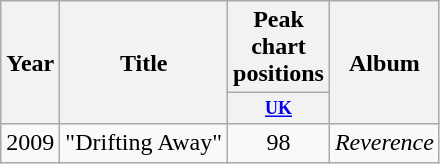<table class="wikitable" style="text-align:center;">
<tr>
<th scope="col" rowspan="2">Year</th>
<th scope="col" rowspan="2">Title</th>
<th scope="col" colspan="1">Peak chart positions</th>
<th scope="col" rowspan="2">Album</th>
</tr>
<tr>
<th style="width:3em;font-size:75%"><a href='#'>UK</a><br></th>
</tr>
<tr>
<td>2009</td>
<td align="left">"Drifting Away"</td>
<td>98</td>
<td align="left"><em>Reverence</em></td>
</tr>
</table>
